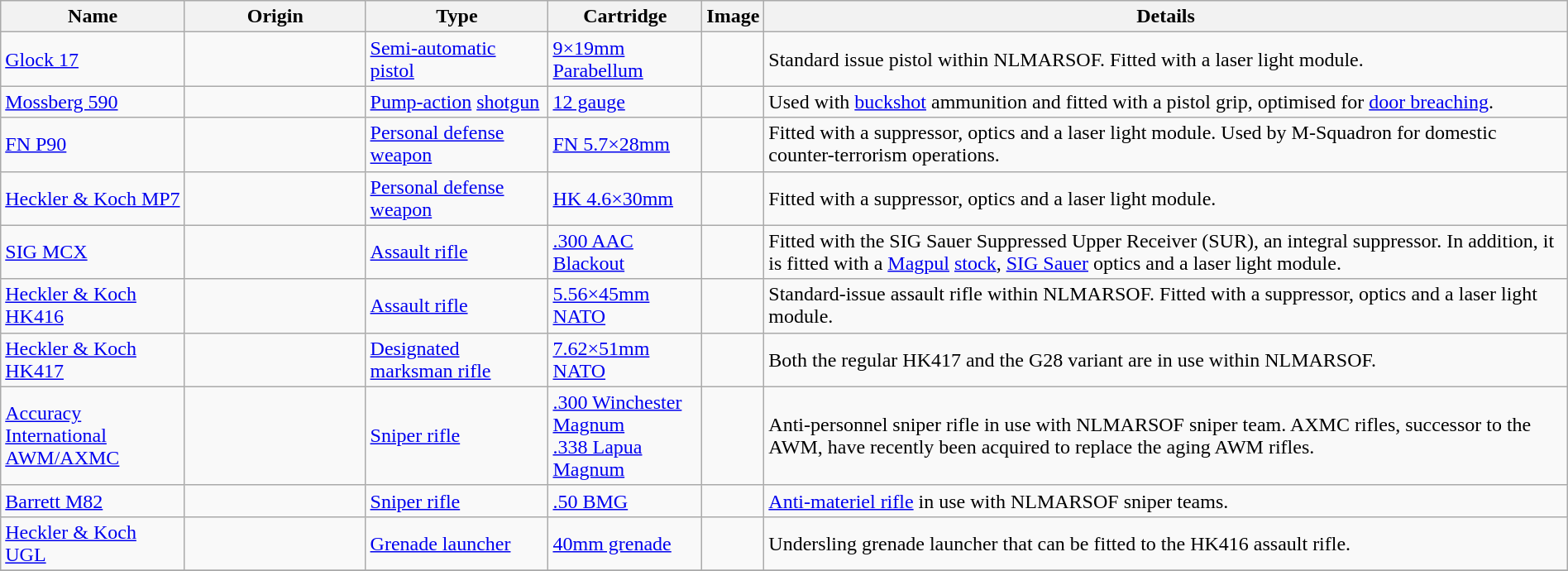<table class="wikitable" style="margin:auto; width:100%;">
<tr>
<th style="text-align: center; width:12%;">Name</th>
<th style="text-align: center; width:12%;">Origin</th>
<th style="text-align: center; width:12%;">Type</th>
<th style="text-align: center; width:10%;">Cartridge</th>
<th style="text-align: center; width:0%;">Image</th>
<th style="text-align: center; width:54%;">Details</th>
</tr>
<tr>
<td><a href='#'>Glock 17</a></td>
<td></td>
<td><a href='#'>Semi-automatic pistol</a></td>
<td><a href='#'>9×19mm Parabellum</a></td>
<td></td>
<td>Standard issue pistol within NLMARSOF. Fitted with a laser light module.</td>
</tr>
<tr>
<td><a href='#'>Mossberg 590</a></td>
<td></td>
<td><a href='#'>Pump-action</a> <a href='#'>shotgun</a></td>
<td><a href='#'>12 gauge</a></td>
<td></td>
<td>Used with <a href='#'>buckshot</a> ammunition and fitted with a pistol grip, optimised for <a href='#'>door breaching</a>.</td>
</tr>
<tr>
<td><a href='#'>FN P90</a></td>
<td></td>
<td><a href='#'>Personal defense weapon</a></td>
<td><a href='#'>FN 5.7×28mm</a></td>
<td></td>
<td>Fitted with a suppressor, optics and a laser light module. Used by M-Squadron for domestic counter-terrorism operations.</td>
</tr>
<tr>
<td><a href='#'>Heckler & Koch MP7</a></td>
<td></td>
<td><a href='#'>Personal defense weapon</a></td>
<td><a href='#'>HK 4.6×30mm</a></td>
<td></td>
<td>Fitted with a suppressor, optics and a laser light module.</td>
</tr>
<tr>
<td><a href='#'>SIG MCX</a></td>
<td></td>
<td><a href='#'>Assault rifle</a></td>
<td><a href='#'>.300 AAC Blackout</a></td>
<td></td>
<td>Fitted with the SIG Sauer Suppressed Upper Receiver (SUR), an integral suppressor. In addition, it is fitted with a <a href='#'>Magpul</a> <a href='#'>stock</a>, <a href='#'>SIG Sauer</a> optics and a laser light module.</td>
</tr>
<tr>
<td><a href='#'>Heckler & Koch HK416</a></td>
<td></td>
<td><a href='#'>Assault rifle</a></td>
<td><a href='#'>5.56×45mm NATO</a></td>
<td></td>
<td>Standard-issue assault rifle within NLMARSOF. Fitted with a suppressor, optics and a laser light module.</td>
</tr>
<tr>
<td><a href='#'>Heckler & Koch HK417</a></td>
<td></td>
<td><a href='#'>Designated marksman rifle</a></td>
<td><a href='#'>7.62×51mm NATO</a></td>
<td></td>
<td>Both the regular HK417 and the G28 variant are in use within NLMARSOF.</td>
</tr>
<tr>
<td><a href='#'>Accuracy International AWM/AXMC</a></td>
<td></td>
<td><a href='#'>Sniper rifle</a></td>
<td><a href='#'>.300 Winchester Magnum</a><br><a href='#'>.338 Lapua Magnum</a></td>
<td></td>
<td>Anti-personnel sniper rifle in use with NLMARSOF sniper team. AXMC rifles, successor to the AWM, have recently been acquired to replace the aging AWM rifles.</td>
</tr>
<tr>
<td><a href='#'>Barrett M82</a></td>
<td></td>
<td><a href='#'>Sniper rifle</a></td>
<td><a href='#'>.50 BMG</a></td>
<td></td>
<td><a href='#'>Anti-materiel rifle</a> in use with NLMARSOF sniper teams.</td>
</tr>
<tr>
<td><a href='#'>Heckler & Koch UGL</a></td>
<td></td>
<td><a href='#'>Grenade launcher</a></td>
<td><a href='#'>40mm grenade</a></td>
<td></td>
<td>Undersling grenade launcher that can be fitted to the HK416 assault rifle.</td>
</tr>
<tr>
</tr>
</table>
